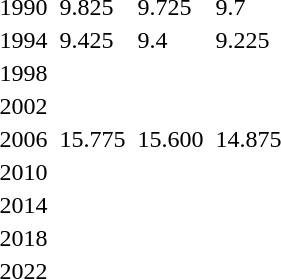<table>
<tr>
<td>1990</td>
<td></td>
<td>9.825</td>
<td></td>
<td>9.725</td>
<td></td>
<td>9.7</td>
</tr>
<tr>
<td>1994</td>
<td></td>
<td>9.425</td>
<td></td>
<td>9.4</td>
<td></td>
<td>9.225</td>
</tr>
<tr>
<td>1998</td>
<td></td>
<td></td>
<td></td>
<td></td>
<td></td>
<td></td>
</tr>
<tr>
<td>2002</td>
<td></td>
<td></td>
<td></td>
<td></td>
<td></td>
<td></td>
</tr>
<tr>
<td>2006</td>
<td></td>
<td>15.775</td>
<td></td>
<td>15.600</td>
<td></td>
<td>14.875</td>
</tr>
<tr>
<td>2010<br></td>
<td></td>
<td></td>
<td></td>
<td></td>
<td></td>
<td></td>
</tr>
<tr>
<td>2014<br></td>
<td></td>
<td></td>
<td></td>
<td></td>
<td></td>
<td></td>
</tr>
<tr>
<td>2018<br></td>
<td></td>
<td></td>
<td></td>
<td></td>
<td></td>
<td></td>
</tr>
<tr>
<td>2022<br></td>
<td></td>
<td></td>
<td></td>
<td></td>
<td></td>
<td></td>
</tr>
</table>
